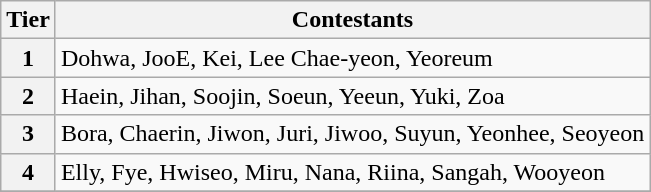<table class="wikitable plainrowheaders">
<tr>
<th scope="col">Tier</th>
<th scope="col">Contestants</th>
</tr>
<tr>
<th>1</th>
<td>Dohwa, JooE, Kei, Lee Chae-yeon, Yeoreum</td>
</tr>
<tr>
<th>2</th>
<td>Haein, Jihan, Soojin, Soeun, Yeeun, Yuki, Zoa</td>
</tr>
<tr>
<th>3</th>
<td>Bora, Chaerin, Jiwon, Juri, Jiwoo, Suyun, Yeonhee, Seoyeon</td>
</tr>
<tr>
<th>4</th>
<td>Elly, Fye, Hwiseo, Miru, Nana, Riina, Sangah, Wooyeon</td>
</tr>
<tr>
</tr>
</table>
